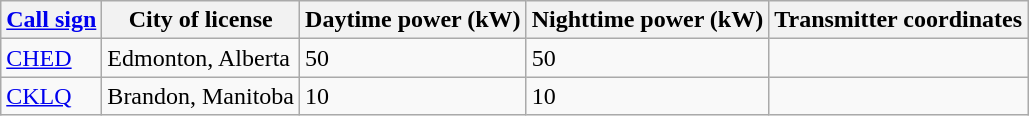<table class="wikitable sortable">
<tr>
<th><a href='#'>Call sign</a></th>
<th>City of license</th>
<th>Daytime power (kW)</th>
<th>Nighttime power (kW)</th>
<th>Transmitter coordinates</th>
</tr>
<tr>
<td><a href='#'>CHED</a></td>
<td>Edmonton, Alberta</td>
<td>50</td>
<td>50</td>
<td></td>
</tr>
<tr>
<td><a href='#'>CKLQ</a></td>
<td>Brandon, Manitoba</td>
<td>10</td>
<td>10</td>
<td></td>
</tr>
</table>
